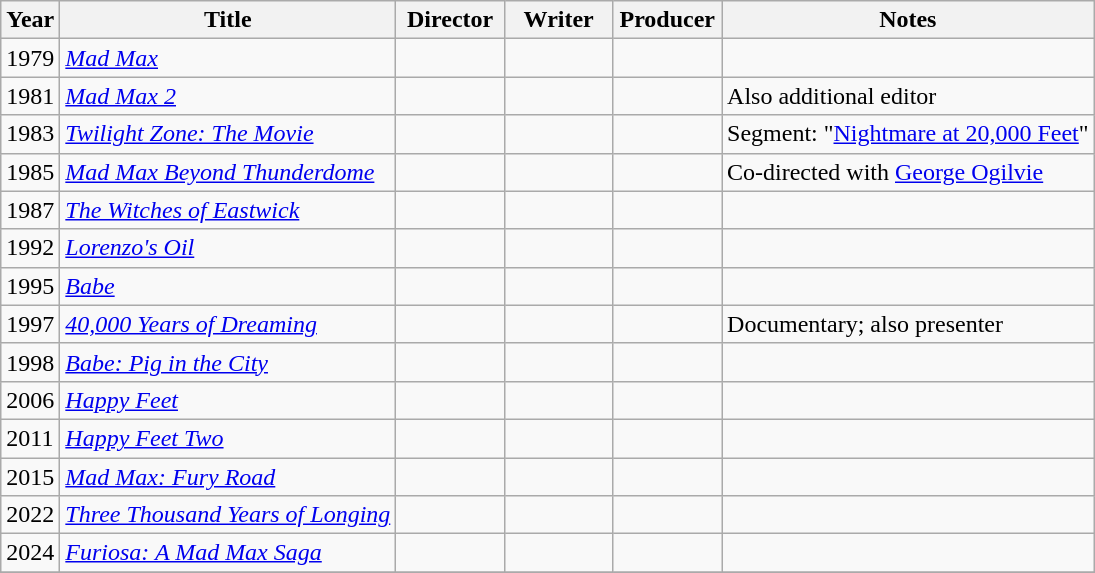<table class="wikitable">
<tr>
<th>Year</th>
<th>Title</th>
<th width=65>Director</th>
<th width=65>Writer</th>
<th width=65>Producer</th>
<th>Notes</th>
</tr>
<tr>
<td>1979</td>
<td><em><a href='#'>Mad Max</a></em></td>
<td></td>
<td></td>
<td></td>
<td></td>
</tr>
<tr>
<td>1981</td>
<td><em><a href='#'>Mad Max 2</a></em></td>
<td></td>
<td></td>
<td></td>
<td>Also additional editor</td>
</tr>
<tr>
<td>1983</td>
<td><em><a href='#'>Twilight Zone: The Movie</a></em></td>
<td></td>
<td></td>
<td></td>
<td>Segment: "<a href='#'>Nightmare at 20,000 Feet</a>"</td>
</tr>
<tr>
<td>1985</td>
<td><em><a href='#'>Mad Max Beyond Thunderdome</a></em></td>
<td></td>
<td></td>
<td></td>
<td>Co-directed with <a href='#'>George Ogilvie</a></td>
</tr>
<tr>
<td>1987</td>
<td><em><a href='#'>The Witches of Eastwick</a></em></td>
<td></td>
<td></td>
<td></td>
<td></td>
</tr>
<tr>
<td>1992</td>
<td><em><a href='#'>Lorenzo's Oil</a></em></td>
<td></td>
<td></td>
<td></td>
<td></td>
</tr>
<tr>
<td>1995</td>
<td><em><a href='#'>Babe</a></em></td>
<td></td>
<td></td>
<td></td>
<td></td>
</tr>
<tr>
<td>1997</td>
<td><em><a href='#'>40,000 Years of Dreaming</a></em></td>
<td></td>
<td></td>
<td></td>
<td>Documentary; also presenter</td>
</tr>
<tr>
<td>1998</td>
<td><em><a href='#'>Babe: Pig in the City</a></em></td>
<td></td>
<td></td>
<td></td>
<td></td>
</tr>
<tr>
<td>2006</td>
<td><em><a href='#'>Happy Feet</a></em></td>
<td></td>
<td></td>
<td></td>
<td></td>
</tr>
<tr>
<td>2011</td>
<td><em><a href='#'>Happy Feet Two</a></em></td>
<td></td>
<td></td>
<td></td>
<td></td>
</tr>
<tr>
<td>2015</td>
<td><em><a href='#'>Mad Max: Fury Road</a></em></td>
<td></td>
<td></td>
<td></td>
<td></td>
</tr>
<tr>
<td>2022</td>
<td><em><a href='#'>Three Thousand Years of Longing</a></em></td>
<td></td>
<td></td>
<td></td>
<td></td>
</tr>
<tr>
<td>2024</td>
<td><em><a href='#'>Furiosa: A Mad Max Saga</a></em></td>
<td></td>
<td></td>
<td></td>
<td></td>
</tr>
<tr>
</tr>
</table>
